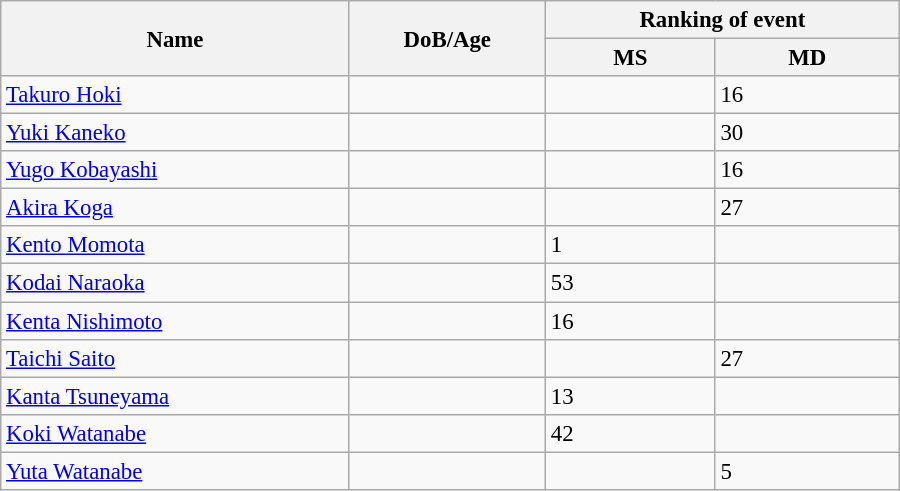<table class="wikitable"  style="width:600px; font-size:95%;">
<tr>
<th align="left" rowspan="2">Name</th>
<th align="left" rowspan="2">DoB/Age</th>
<th align="center" colspan="2">Ranking of event</th>
</tr>
<tr>
<th align="center">MS</th>
<th align="center">MD</th>
</tr>
<tr>
<td align="left"><a href='#'>Takuro Hoki</a></td>
<td align="left"></td>
<td></td>
<td>16</td>
</tr>
<tr>
<td align="left"><a href='#'>Yuki Kaneko</a></td>
<td align="left"></td>
<td></td>
<td>30</td>
</tr>
<tr>
<td align="left"><a href='#'>Yugo Kobayashi</a></td>
<td align="left"></td>
<td></td>
<td>16</td>
</tr>
<tr>
<td align="left"><a href='#'>Akira Koga</a></td>
<td align="left"></td>
<td></td>
<td>27</td>
</tr>
<tr>
<td align="left"><a href='#'>Kento Momota</a></td>
<td align="left"></td>
<td>1</td>
<td></td>
</tr>
<tr>
<td align="left"><a href='#'>Kodai Naraoka</a></td>
<td align="left"></td>
<td>53</td>
<td></td>
</tr>
<tr>
<td align="left"><a href='#'>Kenta Nishimoto</a></td>
<td align="left"></td>
<td>16</td>
<td></td>
</tr>
<tr>
<td align="left"><a href='#'>Taichi Saito</a></td>
<td align="left"></td>
<td></td>
<td>27</td>
</tr>
<tr>
<td align="left"><a href='#'>Kanta Tsuneyama</a></td>
<td align="left"></td>
<td>13</td>
<td></td>
</tr>
<tr>
<td align="left"><a href='#'>Koki Watanabe</a></td>
<td align="left"></td>
<td>42</td>
<td></td>
</tr>
<tr>
<td align="left"><a href='#'>Yuta Watanabe</a></td>
<td align="left"></td>
<td></td>
<td>5</td>
</tr>
</table>
